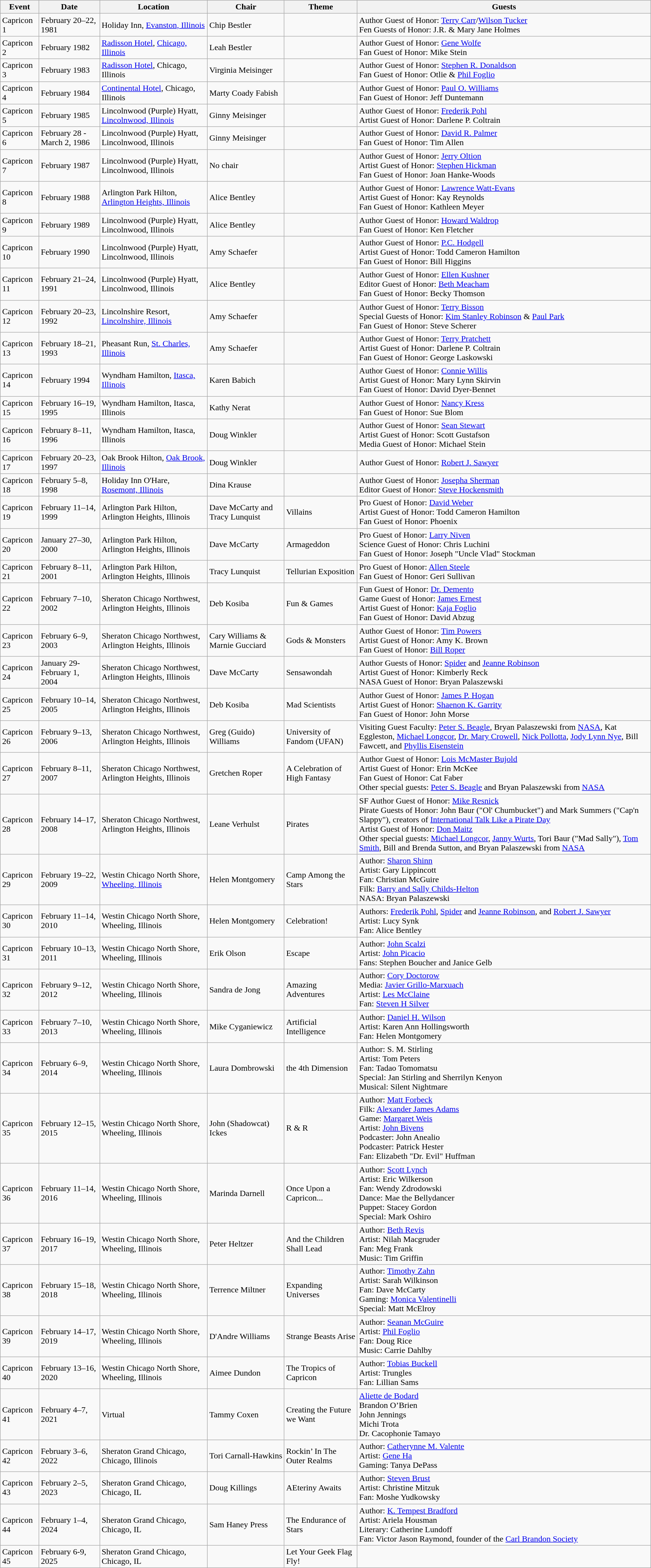<table class="wikitable">
<tr>
<th>Event</th>
<th>Date</th>
<th>Location</th>
<th>Chair</th>
<th>Theme</th>
<th>Guests</th>
</tr>
<tr>
<td>Capricon 1</td>
<td>February 20–22, 1981</td>
<td>Holiday Inn, <a href='#'>Evanston, Illinois</a></td>
<td>Chip Bestler</td>
<td></td>
<td>Author Guest of Honor: <a href='#'>Terry Carr</a>/<a href='#'>Wilson Tucker</a> <br>Fen Guests of Honor: J.R. & Mary Jane Holmes</td>
</tr>
<tr>
<td>Capricon 2</td>
<td>February 1982</td>
<td><a href='#'>Radisson Hotel</a>, <a href='#'>Chicago, Illinois</a></td>
<td>Leah Bestler</td>
<td></td>
<td>Author Guest of Honor: <a href='#'>Gene Wolfe</a> <br>Fan Guest of Honor: Mike Stein</td>
</tr>
<tr>
<td>Capricon 3</td>
<td>February 1983</td>
<td><a href='#'>Radisson Hotel</a>, Chicago, Illinois</td>
<td>Virginia Meisinger</td>
<td></td>
<td>Author Guest of Honor: <a href='#'>Stephen R. Donaldson</a> <br>Fan Guest of Honor: Otlie & <a href='#'>Phil Foglio</a></td>
</tr>
<tr>
<td>Capricon 4</td>
<td>February 1984</td>
<td><a href='#'>Continental Hotel</a>, Chicago, Illinois</td>
<td>Marty Coady Fabish</td>
<td></td>
<td>Author Guest of Honor: <a href='#'>Paul O. Williams</a> <br>Fan Guest of Honor: Jeff Duntemann</td>
</tr>
<tr>
<td>Capricon 5</td>
<td>February 1985</td>
<td>Lincolnwood (Purple) Hyatt, <a href='#'>Lincolnwood, Illinois</a></td>
<td>Ginny Meisinger</td>
<td></td>
<td>Author Guest of Honor: <a href='#'>Frederik Pohl</a> <br>Artist Guest of Honor: Darlene P. Coltrain</td>
</tr>
<tr>
<td>Capricon 6</td>
<td>February 28 - March 2, 1986</td>
<td>Lincolnwood (Purple) Hyatt, Lincolnwood, Illinois</td>
<td>Ginny Meisinger</td>
<td></td>
<td>Author Guest of Honor: <a href='#'>David R. Palmer</a> <br>Fan Guest of Honor: Tim Allen</td>
</tr>
<tr>
<td>Capricon 7</td>
<td>February 1987</td>
<td>Lincolnwood (Purple) Hyatt, Lincolnwood, Illinois</td>
<td>No chair</td>
<td></td>
<td>Author Guest of Honor: <a href='#'>Jerry Oltion</a> <br>Artist Guest of Honor: <a href='#'>Stephen Hickman</a><br>Fan Guest of Honor: Joan Hanke-Woods</td>
</tr>
<tr>
<td>Capricon 8</td>
<td>February 1988</td>
<td>Arlington Park Hilton, <a href='#'>Arlington Heights, Illinois</a></td>
<td>Alice Bentley</td>
<td></td>
<td>Author Guest of Honor: <a href='#'>Lawrence Watt-Evans</a><br>Artist Guest of Honor: Kay Reynolds <br>Fan Guest of Honor: Kathleen Meyer</td>
</tr>
<tr>
<td>Capricon 9</td>
<td>February 1989</td>
<td>Lincolnwood (Purple) Hyatt, Lincolnwood, Illinois</td>
<td>Alice Bentley</td>
<td></td>
<td>Author Guest of Honor: <a href='#'>Howard Waldrop</a> <br>Fan Guest of Honor: Ken Fletcher</td>
</tr>
<tr>
<td>Capricon 10</td>
<td>February 1990</td>
<td>Lincolnwood (Purple) Hyatt, Lincolnwood, Illinois</td>
<td>Amy Schaefer</td>
<td></td>
<td>Author Guest of Honor: <a href='#'>P.C. Hodgell</a><br>Artist Guest of Honor: Todd Cameron Hamilton <br>Fan Guest of Honor: Bill Higgins</td>
</tr>
<tr>
<td>Capricon 11</td>
<td>February 21–24, 1991</td>
<td>Lincolnwood (Purple) Hyatt, Lincolnwood, Illinois</td>
<td>Alice Bentley</td>
<td></td>
<td>Author Guest of Honor: <a href='#'>Ellen Kushner</a><br>Editor Guest of Honor: <a href='#'>Beth Meacham</a><br>Fan Guest of Honor: Becky Thomson</td>
</tr>
<tr>
<td>Capricon 12</td>
<td>February 20–23, 1992</td>
<td>Lincolnshire Resort, <a href='#'>Lincolnshire, Illinois</a></td>
<td>Amy Schaefer</td>
<td></td>
<td>Author Guest of Honor: <a href='#'>Terry Bisson</a> <br>Special Guests of Honor: <a href='#'>Kim Stanley Robinson</a> & <a href='#'>Paul Park</a><br>Fan Guest of Honor: Steve Scherer</td>
</tr>
<tr>
<td>Capricon 13</td>
<td>February 18–21, 1993</td>
<td>Pheasant Run, <a href='#'>St. Charles, Illinois</a></td>
<td>Amy Schaefer</td>
<td></td>
<td>Author Guest of Honor: <a href='#'>Terry Pratchett</a><br>Artist Guest of Honor: Darlene P. Coltrain<br>Fan Guest of Honor: George Laskowski</td>
</tr>
<tr>
<td>Capricon 14</td>
<td>February 1994</td>
<td>Wyndham Hamilton, <a href='#'>Itasca, Illinois</a></td>
<td>Karen Babich</td>
<td></td>
<td>Author Guest of Honor: <a href='#'>Connie Willis</a><br>Artist Guest of Honor: Mary Lynn Skirvin<br>Fan Guest of Honor: David Dyer-Bennet</td>
</tr>
<tr>
<td>Capricon 15</td>
<td>February 16–19, 1995</td>
<td>Wyndham Hamilton, Itasca, Illinois</td>
<td>Kathy Nerat</td>
<td></td>
<td>Author Guest of Honor: <a href='#'>Nancy Kress</a><br>Fan Guest of Honor: Sue Blom</td>
</tr>
<tr>
<td>Capricon 16</td>
<td>February 8–11, 1996</td>
<td>Wyndham Hamilton, Itasca, Illinois</td>
<td>Doug Winkler</td>
<td></td>
<td>Author Guest of Honor: <a href='#'>Sean Stewart</a> <br>Artist Guest of Honor: Scott Gustafson<br>Media Guest of Honor: Michael Stein</td>
</tr>
<tr>
<td>Capricon 17</td>
<td>February 20–23, 1997</td>
<td>Oak Brook Hilton, <a href='#'>Oak Brook, Illinois</a></td>
<td>Doug Winkler</td>
<td></td>
<td>Author Guest of Honor: <a href='#'>Robert J. Sawyer</a></td>
</tr>
<tr>
<td>Capricon 18</td>
<td>February 5–8, 1998</td>
<td>Holiday Inn O'Hare, <a href='#'>Rosemont, Illinois</a></td>
<td>Dina Krause</td>
<td></td>
<td>Author Guest of Honor: <a href='#'>Josepha Sherman</a> <br>Editor Guest of Honor: <a href='#'>Steve Hockensmith</a></td>
</tr>
<tr>
<td>Capricon 19</td>
<td>February 11–14, 1999</td>
<td>Arlington Park Hilton, Arlington Heights, Illinois</td>
<td>Dave McCarty and Tracy Lunquist</td>
<td>Villains</td>
<td>Pro Guest of Honor: <a href='#'>David Weber</a> <br>Artist Guest of Honor: Todd Cameron Hamilton <br>Fan Guest of Honor: Phoenix</td>
</tr>
<tr>
<td>Capricon 20</td>
<td>January 27–30, 2000</td>
<td>Arlington Park Hilton, Arlington Heights, Illinois</td>
<td>Dave McCarty</td>
<td>Armageddon</td>
<td>Pro Guest of Honor: <a href='#'>Larry Niven</a> <br>Science Guest of Honor: Chris Luchini <br>Fan Guest of Honor: Joseph "Uncle Vlad" Stockman</td>
</tr>
<tr>
<td>Capricon 21</td>
<td>February 8–11, 2001</td>
<td>Arlington Park Hilton, Arlington Heights, Illinois</td>
<td>Tracy Lunquist</td>
<td>Tellurian Exposition</td>
<td>Pro Guest of Honor: <a href='#'>Allen Steele</a> <br>Fan Guest of Honor: Geri Sullivan</td>
</tr>
<tr>
<td>Capricon 22</td>
<td>February 7–10, 2002</td>
<td>Sheraton Chicago Northwest, Arlington Heights, Illinois</td>
<td>Deb Kosiba</td>
<td>Fun & Games</td>
<td>Fun Guest of Honor: <a href='#'>Dr. Demento</a> <br>Game Guest of Honor: <a href='#'>James Ernest</a> <br>Artist Guest of Honor: <a href='#'>Kaja Foglio</a> <br>Fan Guest of Honor: David Abzug</td>
</tr>
<tr>
<td>Capricon 23</td>
<td>February 6–9, 2003</td>
<td>Sheraton Chicago Northwest, Arlington Heights, Illinois</td>
<td>Cary Williams & Marnie Gucciard</td>
<td>Gods & Monsters</td>
<td>Author Guest of Honor: <a href='#'>Tim Powers</a> <br>Artist Guest of Honor: Amy K. Brown <br>Fan Guest of Honor: <a href='#'>Bill Roper</a></td>
</tr>
<tr>
<td>Capricon 24</td>
<td>January 29-February 1, 2004</td>
<td>Sheraton Chicago Northwest, Arlington Heights, Illinois</td>
<td>Dave McCarty</td>
<td>Sensawondah</td>
<td>Author Guests of Honor: <a href='#'>Spider</a> and <a href='#'>Jeanne Robinson</a><br>Artist Guest of Honor: Kimberly Reck <br>NASA Guest of Honor: Bryan Palaszewski</td>
</tr>
<tr>
<td>Capricon 25</td>
<td>February 10–14, 2005</td>
<td>Sheraton Chicago Northwest, Arlington Heights, Illinois</td>
<td>Deb Kosiba</td>
<td>Mad Scientists</td>
<td>Author Guest of Honor: <a href='#'>James P. Hogan</a> <br>Artist Guest of Honor: <a href='#'>Shaenon K. Garrity</a> <br>Fan Guest of Honor: John Morse</td>
</tr>
<tr>
<td>Capricon 26</td>
<td>February 9–13, 2006</td>
<td>Sheraton Chicago Northwest, Arlington Heights, Illinois</td>
<td>Greg (Guido) Williams</td>
<td>University of Fandom (UFAN)</td>
<td>Visiting Guest Faculty: <a href='#'>Peter S. Beagle</a>, Bryan Palaszewski from <a href='#'>NASA</a>, Kat Eggleston, <a href='#'>Michael Longcor</a>, <a href='#'>Dr. Mary Crowell</a>, <a href='#'>Nick Pollotta</a>, <a href='#'>Jody Lynn Nye</a>, Bill Fawcett, and <a href='#'>Phyllis Eisenstein</a></td>
</tr>
<tr>
<td>Capricon 27</td>
<td>February 8–11, 2007</td>
<td>Sheraton Chicago Northwest, Arlington Heights, Illinois</td>
<td>Gretchen Roper</td>
<td>A Celebration of High Fantasy</td>
<td>Author Guest of Honor: <a href='#'>Lois McMaster Bujold</a> <br>Artist Guest of Honor: Erin McKee <br>Fan Guest of Honor: Cat Faber <br>Other special guests: <a href='#'>Peter S. Beagle</a> and Bryan Palaszewski from <a href='#'>NASA</a></td>
</tr>
<tr>
<td>Capricon 28</td>
<td>February 14–17, 2008</td>
<td>Sheraton Chicago Northwest, Arlington Heights, Illinois</td>
<td>Leane Verhulst</td>
<td>Pirates</td>
<td>SF Author Guest of Honor: <a href='#'>Mike Resnick</a> <br>Pirate Guests of Honor: John Baur ("Ol' Chumbucket") and Mark Summers ("Cap'n Slappy"), creators of <a href='#'>International Talk Like a Pirate Day</a> <br>Artist Guest of Honor: <a href='#'>Don Maitz</a> <br>Other special guests: <a href='#'>Michael Longcor</a>, <a href='#'>Janny Wurts</a>, Tori Baur ("Mad Sally"), <a href='#'>Tom Smith</a>, Bill and Brenda Sutton, and Bryan Palaszewski from <a href='#'>NASA</a></td>
</tr>
<tr>
<td>Capricon 29</td>
<td>February 19–22, 2009</td>
<td>Westin Chicago North Shore, <a href='#'>Wheeling, Illinois</a></td>
<td>Helen Montgomery</td>
<td>Camp Among the Stars</td>
<td>Author: <a href='#'>Sharon Shinn</a><br> Artist: Gary Lippincott <br> Fan: Christian McGuire <br> Filk: <a href='#'>Barry and Sally Childs-Helton</a> <br> NASA: Bryan Palaszewski</td>
</tr>
<tr>
<td>Capricon 30</td>
<td>February 11–14, 2010</td>
<td>Westin Chicago North Shore, Wheeling, Illinois</td>
<td>Helen Montgomery</td>
<td>Celebration!</td>
<td>Authors: <a href='#'>Frederik Pohl</a>, <a href='#'>Spider</a> and <a href='#'>Jeanne Robinson</a>, and <a href='#'>Robert J. Sawyer</a><br> Artist: Lucy Synk <br> Fan: Alice Bentley</td>
</tr>
<tr>
<td>Capricon 31</td>
<td>February 10–13, 2011</td>
<td>Westin Chicago North Shore, Wheeling, Illinois</td>
<td>Erik Olson</td>
<td>Escape</td>
<td>Author: <a href='#'>John Scalzi</a><br> Artist: <a href='#'>John Picacio</a><br> Fans: Stephen Boucher and Janice Gelb</td>
</tr>
<tr>
<td>Capricon 32</td>
<td>February 9–12, 2012</td>
<td>Westin Chicago North Shore, Wheeling, Illinois</td>
<td>Sandra de Jong</td>
<td>Amazing Adventures</td>
<td>Author: <a href='#'>Cory Doctorow</a><br> Media: <a href='#'>Javier Grillo-Marxuach</a><br>Artist: <a href='#'>Les McClaine</a><br> Fan: <a href='#'>Steven H Silver</a></td>
</tr>
<tr>
<td>Capricon 33</td>
<td>February 7–10, 2013</td>
<td>Westin Chicago North Shore, Wheeling, Illinois</td>
<td>Mike Cyganiewicz</td>
<td>Artificial Intelligence</td>
<td>Author: <a href='#'>Daniel H. Wilson</a><br> Artist: Karen Ann Hollingsworth<br> Fan: Helen Montgomery</td>
</tr>
<tr>
<td>Capricon 34</td>
<td>February 6–9, 2014</td>
<td>Westin Chicago North Shore, Wheeling, Illinois</td>
<td>Laura Dombrowski</td>
<td>the 4th Dimension</td>
<td>Author: S. M. Stirling<br> Artist: Tom Peters<br> Fan: Tadao Tomomatsu<br> Special: Jan Stirling and Sherrilyn Kenyon<br> Musical: Silent Nightmare</td>
</tr>
<tr>
<td>Capricon 35</td>
<td>February 12–15, 2015</td>
<td>Westin Chicago North Shore, Wheeling, Illinois</td>
<td>John (Shadowcat) Ickes</td>
<td>R & R</td>
<td>Author: <a href='#'>Matt Forbeck</a><br> Filk: <a href='#'>Alexander James Adams</a><br> Game: <a href='#'>Margaret Weis</a><br> Artist: <a href='#'>John Bivens</a><br> Podcaster: John Anealio<br> Podcaster: Patrick Hester<br>Fan: Elizabeth "Dr. Evil" Huffman</td>
</tr>
<tr>
<td>Capricon 36</td>
<td>February 11–14, 2016</td>
<td>Westin Chicago North Shore, Wheeling, Illinois</td>
<td>Marinda Darnell</td>
<td>Once Upon a Capricon...</td>
<td>Author: <a href='#'>Scott Lynch</a><br> Artist: Eric Wilkerson<br> Fan: Wendy Zdrodowski<br> Dance: Mae the Bellydancer<br> Puppet: Stacey Gordon<br> Special: Mark Oshiro</td>
</tr>
<tr>
<td>Capricon 37</td>
<td>February 16–19, 2017</td>
<td>Westin Chicago North Shore, Wheeling, Illinois</td>
<td>Peter Heltzer</td>
<td>And the Children Shall Lead</td>
<td>Author: <a href='#'>Beth Revis</a><br> Artist: Nilah Macgruder<br> Fan: Meg Frank<br> Music: Tim Griffin</td>
</tr>
<tr>
<td>Capricon 38</td>
<td>February 15–18, 2018</td>
<td>Westin Chicago North Shore, Wheeling, Illinois</td>
<td>Terrence Miltner</td>
<td>Expanding Universes</td>
<td>Author: <a href='#'>Timothy Zahn</a><br> Artist: Sarah Wilkinson<br> Fan: Dave McCarty<br> Gaming: <a href='#'>Monica Valentinelli</a><br> Special: Matt McElroy</td>
</tr>
<tr>
<td>Capricon 39</td>
<td>February 14–17, 2019</td>
<td>Westin Chicago North Shore, Wheeling, Illinois</td>
<td>D'Andre Williams</td>
<td>Strange Beasts Arise</td>
<td>Author: <a href='#'>Seanan McGuire</a><br> Artist: <a href='#'>Phil Foglio</a><br> Fan: Doug Rice<br> Music: Carrie Dahlby<br></td>
</tr>
<tr>
<td>Capricon 40</td>
<td>February 13–16, 2020</td>
<td>Westin Chicago North Shore, Wheeling, Illinois</td>
<td>Aimee Dundon</td>
<td>The Tropics of Capricon</td>
<td>Author: <a href='#'>Tobias Buckell</a><br> Artist: Trungles<br> Fan: Lillian Sams</td>
</tr>
<tr>
<td>Capricon 41</td>
<td>February 4–7, 2021</td>
<td>Virtual</td>
<td>Tammy Coxen</td>
<td>Creating the Future we Want</td>
<td><a href='#'>Aliette de Bodard</a> <br>Brandon O’Brien <br>John Jennings <br>Michi Trota <br>Dr. Cacophonie Tamayo</td>
</tr>
<tr>
<td>Capricon 42</td>
<td>February 3–6, 2022</td>
<td>Sheraton Grand Chicago, Chicago, Illinois</td>
<td>Tori Carnall-Hawkins</td>
<td>Rockin’ In The Outer Realms</td>
<td>Author: <a href='#'>Catherynne M. Valente</a> <br>Artist: <a href='#'>Gene Ha</a> <br> Gaming: Tanya DePass</td>
</tr>
<tr>
<td>Capricon 43</td>
<td>February 2–5, 2023</td>
<td>Sheraton Grand Chicago, Chicago, IL</td>
<td>Doug Killings</td>
<td>AEteriny Awaits</td>
<td>Author: <a href='#'>Steven Brust</a> <br>Artist: Christine Mitzuk <br>Fan: Moshe Yudkowsky</td>
</tr>
<tr>
<td>Capricon 44</td>
<td>February 1–4, 2024</td>
<td>Sheraton Grand Chicago, Chicago, IL</td>
<td>Sam Haney Press</td>
<td>The Endurance of Stars</td>
<td>Author: <a href='#'>K. Tempest Bradford</a> <br>Artist: Ariela Housman <br>Literary: Catherine Lundoff <br>Fan: Victor Jason Raymond, founder of the <a href='#'>Carl Brandon Society</a></td>
</tr>
<tr>
<td>Capricon 45</td>
<td>February 6-9, 2025</td>
<td>Sheraton Grand Chicago, Chicago, IL</td>
<td></td>
<td>Let Your Geek Flag Fly!</td>
<td></td>
</tr>
</table>
